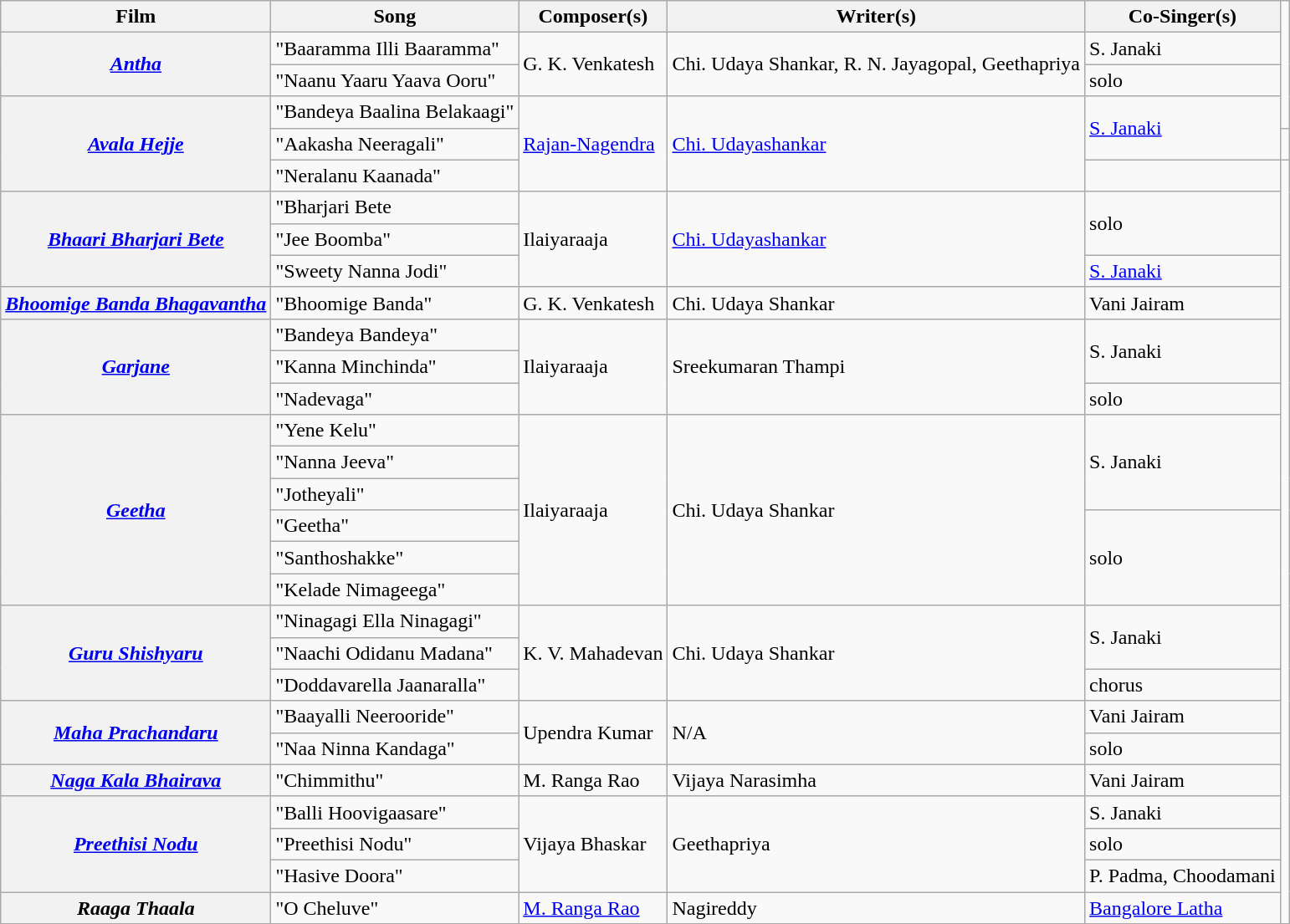<table class="wikitable">
<tr>
<th>Film</th>
<th>Song</th>
<th>Composer(s)</th>
<th>Writer(s)</th>
<th>Co-Singer(s)</th>
</tr>
<tr>
<th Rowspan=2><em><a href='#'>Antha</a></em></th>
<td>"Baaramma Illi Baaramma"</td>
<td rowspan=2>G. K. Venkatesh</td>
<td rowspan=2>Chi. Udaya Shankar, R. N. Jayagopal, Geethapriya</td>
<td>S. Janaki</td>
</tr>
<tr>
<td>"Naanu Yaaru Yaava Ooru"</td>
<td>solo</td>
</tr>
<tr>
<th Rowspan=3><em><a href='#'>Avala Hejje</a></em></th>
<td>"Bandeya Baalina Belakaagi"</td>
<td Rowspan=3><a href='#'>Rajan-Nagendra</a></td>
<td Rowspan=3><a href='#'>Chi. Udayashankar</a></td>
<td Rowspan=2><a href='#'>S. Janaki</a></td>
</tr>
<tr>
<td>"Aakasha Neeragali"</td>
<td></td>
</tr>
<tr>
<td>"Neralanu Kaanada"</td>
<td></td>
</tr>
<tr>
<th Rowspan=3><em><a href='#'>Bhaari Bharjari Bete</a></em></th>
<td>"Bharjari Bete</td>
<td rowspan=3>Ilaiyaraaja</td>
<td rowspan=3><a href='#'>Chi. Udayashankar</a></td>
<td rowspan=2>solo</td>
</tr>
<tr>
<td>"Jee Boomba"</td>
</tr>
<tr>
<td>"Sweety Nanna Jodi"</td>
<td><a href='#'>S. Janaki</a></td>
</tr>
<tr>
<th Rowspan=><em><a href='#'>Bhoomige Banda Bhagavantha</a></em></th>
<td>"Bhoomige Banda"</td>
<td rowspan=>G. K. Venkatesh</td>
<td rowspan=>Chi. Udaya Shankar</td>
<td rowspan=>Vani Jairam</td>
</tr>
<tr>
<th Rowspan=3><em><a href='#'>Garjane</a></em></th>
<td>"Bandeya Bandeya"</td>
<td rowspan=3>Ilaiyaraaja</td>
<td rowspan=3>Sreekumaran Thampi</td>
<td rowspan=2>S. Janaki</td>
</tr>
<tr>
<td>"Kanna Minchinda"</td>
</tr>
<tr>
<td>"Nadevaga"</td>
<td>solo</td>
</tr>
<tr>
<th Rowspan=6><em><a href='#'>Geetha</a></em></th>
<td>"Yene Kelu"</td>
<td rowspan=6>Ilaiyaraaja</td>
<td rowspan=6>Chi. Udaya Shankar</td>
<td rowspan=3>S. Janaki</td>
</tr>
<tr>
<td>"Nanna Jeeva"</td>
</tr>
<tr>
<td>"Jotheyali"</td>
</tr>
<tr>
<td>"Geetha"</td>
<td rowspan=3>solo</td>
</tr>
<tr>
<td>"Santhoshakke"</td>
</tr>
<tr>
<td>"Kelade Nimageega"</td>
</tr>
<tr>
<th Rowspan=3><em><a href='#'>Guru Shishyaru</a></em></th>
<td>"Ninagagi Ella Ninagagi"</td>
<td Rowspan=3>K. V. Mahadevan</td>
<td rowspan=3>Chi. Udaya Shankar</td>
<td rowspan=2>S. Janaki</td>
</tr>
<tr>
<td>"Naachi Odidanu Madana"</td>
</tr>
<tr>
<td>"Doddavarella Jaanaralla"</td>
<td>chorus</td>
</tr>
<tr>
<th rowspan=2><em><a href='#'>Maha Prachandaru</a></em></th>
<td>"Baayalli Neerooride"</td>
<td rowspan=2>Upendra Kumar</td>
<td rowspan=2>N/A</td>
<td>Vani Jairam</td>
</tr>
<tr>
<td>"Naa Ninna Kandaga"</td>
<td>solo</td>
</tr>
<tr>
<th><em><a href='#'>Naga Kala Bhairava</a></em></th>
<td>"Chimmithu"</td>
<td>M. Ranga Rao</td>
<td>Vijaya Narasimha</td>
<td>Vani Jairam</td>
</tr>
<tr>
<th Rowspan=3><em><a href='#'>Preethisi Nodu</a></em></th>
<td>"Balli Hoovigaasare"</td>
<td rowspan=3>Vijaya Bhaskar</td>
<td rowspan=3>Geethapriya</td>
<td>S. Janaki</td>
</tr>
<tr>
<td>"Preethisi Nodu"</td>
<td>solo</td>
</tr>
<tr>
<td>"Hasive Doora"</td>
<td>P. Padma, Choodamani</td>
</tr>
<tr>
<th><em>Raaga Thaala</em></th>
<td>"O Cheluve"</td>
<td><a href='#'>M. Ranga Rao</a></td>
<td>Nagireddy</td>
<td><a href='#'>Bangalore Latha</a></td>
</tr>
<tr>
</tr>
</table>
